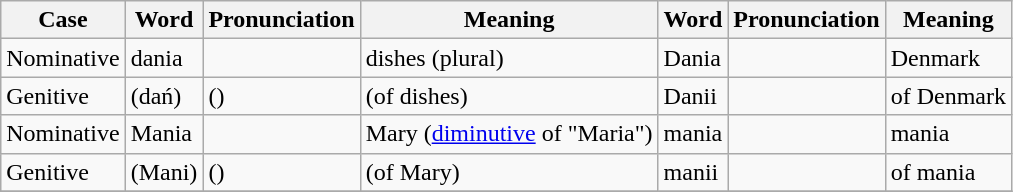<table class="wikitable">
<tr>
<th>Case</th>
<th>Word</th>
<th>Pronunciation</th>
<th>Meaning</th>
<th>Word</th>
<th>Pronunciation</th>
<th>Meaning</th>
</tr>
<tr>
<td>Nominative</td>
<td>dania</td>
<td></td>
<td>dishes (plural)</td>
<td>Dania</td>
<td></td>
<td>Denmark</td>
</tr>
<tr>
<td>Genitive</td>
<td>(dań)</td>
<td>()</td>
<td>(of dishes)</td>
<td>Danii</td>
<td></td>
<td>of Denmark</td>
</tr>
<tr>
<td>Nominative</td>
<td>Mania</td>
<td></td>
<td>Mary (<a href='#'>diminutive</a> of "Maria")</td>
<td>mania</td>
<td></td>
<td>mania</td>
</tr>
<tr>
<td>Genitive</td>
<td>(Mani)</td>
<td>()</td>
<td>(of Mary)</td>
<td>manii</td>
<td></td>
<td>of mania</td>
</tr>
<tr>
</tr>
</table>
